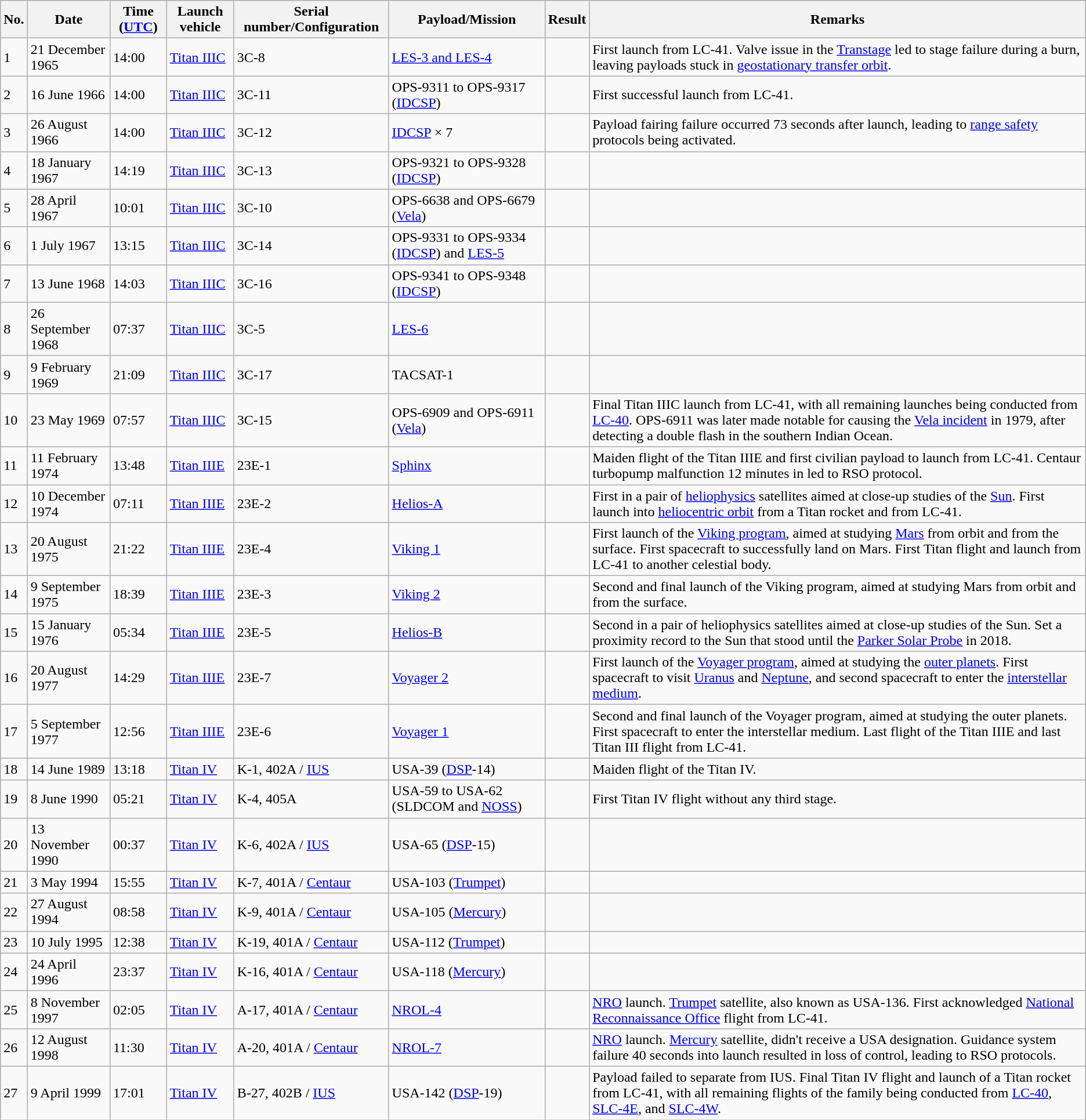<table class="wikitable mw-collapsible mw-collapsed">
<tr>
<th>No.</th>
<th>Date</th>
<th>Time (<a href='#'>UTC</a>)</th>
<th>Launch vehicle</th>
<th>Serial number/Configuration</th>
<th>Payload/Mission</th>
<th>Result</th>
<th>Remarks</th>
</tr>
<tr>
<td>1</td>
<td>21 December 1965</td>
<td>14:00</td>
<td><a href='#'>Titan IIIC</a></td>
<td>3C-8</td>
<td><a href='#'>LES-3 and LES-4</a></td>
<td></td>
<td>First launch from LC-41. Valve issue in the <a href='#'>Transtage</a> led to stage failure during a burn, leaving payloads stuck in <a href='#'>geostationary transfer orbit</a>.</td>
</tr>
<tr>
<td>2</td>
<td>16 June 1966</td>
<td>14:00</td>
<td><a href='#'>Titan IIIC</a></td>
<td>3C-11</td>
<td>OPS-9311 to OPS-9317 (<a href='#'>IDCSP</a>)</td>
<td></td>
<td>First successful launch from LC-41.</td>
</tr>
<tr>
<td>3</td>
<td>26 August 1966</td>
<td>14:00</td>
<td><a href='#'>Titan IIIC</a></td>
<td>3C-12</td>
<td><a href='#'>IDCSP</a> × 7</td>
<td></td>
<td>Payload fairing failure occurred 73 seconds after launch, leading to <a href='#'>range safety</a> protocols being activated.</td>
</tr>
<tr>
<td>4</td>
<td>18 January 1967</td>
<td>14:19</td>
<td><a href='#'>Titan IIIC</a></td>
<td>3C-13</td>
<td>OPS-9321 to OPS-9328 (<a href='#'>IDCSP</a>)</td>
<td></td>
<td></td>
</tr>
<tr>
<td>5</td>
<td>28 April 1967</td>
<td>10:01</td>
<td><a href='#'>Titan IIIC</a></td>
<td>3C-10</td>
<td>OPS-6638 and OPS-6679 (<a href='#'>Vela</a>)</td>
<td></td>
<td></td>
</tr>
<tr>
<td>6</td>
<td>1 July 1967</td>
<td>13:15</td>
<td><a href='#'>Titan IIIC</a></td>
<td>3C-14</td>
<td>OPS-9331 to OPS-9334 (<a href='#'>IDCSP</a>) and <a href='#'>LES-5</a></td>
<td></td>
<td></td>
</tr>
<tr>
<td>7</td>
<td>13 June 1968</td>
<td>14:03</td>
<td><a href='#'>Titan IIIC</a></td>
<td>3C-16</td>
<td>OPS-9341 to OPS-9348 (<a href='#'>IDCSP</a>)</td>
<td></td>
<td></td>
</tr>
<tr>
<td>8</td>
<td>26 September 1968</td>
<td>07:37</td>
<td><a href='#'>Titan IIIC</a></td>
<td>3C-5</td>
<td><a href='#'>LES-6</a></td>
<td></td>
<td></td>
</tr>
<tr>
<td>9</td>
<td>9 February 1969</td>
<td>21:09</td>
<td><a href='#'>Titan IIIC</a></td>
<td>3C-17</td>
<td>TACSAT-1</td>
<td></td>
<td></td>
</tr>
<tr>
<td>10</td>
<td>23 May 1969</td>
<td>07:57</td>
<td><a href='#'>Titan IIIC</a></td>
<td>3C-15</td>
<td>OPS-6909 and OPS-6911 (<a href='#'>Vela</a>)</td>
<td></td>
<td>Final Titan IIIC launch from LC-41, with all remaining launches being conducted from <a href='#'>LC-40</a>. OPS-6911 was later made notable for causing the <a href='#'>Vela incident</a> in 1979, after detecting a double flash in the southern Indian Ocean.</td>
</tr>
<tr>
<td>11</td>
<td>11 February 1974</td>
<td>13:48</td>
<td><a href='#'>Titan IIIE</a></td>
<td>23E-1</td>
<td><a href='#'>Sphinx</a></td>
<td></td>
<td>Maiden flight of the Titan IIIE and first civilian payload to launch from LC-41. Centaur turbopump malfunction 12 minutes in led to RSO protocol.</td>
</tr>
<tr>
<td>12</td>
<td>10 December 1974</td>
<td>07:11</td>
<td><a href='#'>Titan IIIE</a></td>
<td>23E-2</td>
<td><a href='#'>Helios-A</a></td>
<td></td>
<td>First in a pair of <a href='#'>heliophysics</a> satellites aimed at close-up studies of the <a href='#'>Sun</a>. First launch into <a href='#'>heliocentric orbit</a> from a Titan rocket and from LC-41.</td>
</tr>
<tr>
<td>13</td>
<td>20 August 1975</td>
<td>21:22</td>
<td><a href='#'>Titan IIIE</a></td>
<td>23E-4</td>
<td><a href='#'>Viking 1</a></td>
<td></td>
<td>First launch of the <a href='#'>Viking program</a>, aimed at studying <a href='#'>Mars</a> from orbit and from the surface. First spacecraft to successfully land on Mars. First Titan flight and launch from LC-41 to another celestial body.</td>
</tr>
<tr>
<td>14</td>
<td>9 September 1975</td>
<td>18:39</td>
<td><a href='#'>Titan IIIE</a></td>
<td>23E-3</td>
<td><a href='#'>Viking 2</a></td>
<td></td>
<td>Second and final launch of the Viking program, aimed at studying Mars from orbit and from the surface.</td>
</tr>
<tr>
<td>15</td>
<td>15 January 1976</td>
<td>05:34</td>
<td><a href='#'>Titan IIIE</a></td>
<td>23E-5</td>
<td><a href='#'>Helios-B</a></td>
<td></td>
<td>Second in a pair of heliophysics satellites aimed at close-up studies of the Sun. Set a proximity record to the Sun that stood until the <a href='#'>Parker Solar Probe</a> in 2018.</td>
</tr>
<tr>
<td>16</td>
<td>20 August 1977</td>
<td>14:29</td>
<td><a href='#'>Titan IIIE</a></td>
<td>23E-7</td>
<td><a href='#'>Voyager 2</a></td>
<td></td>
<td>First launch of the <a href='#'>Voyager program</a>, aimed at studying the <a href='#'>outer planets</a>. First spacecraft to visit <a href='#'>Uranus</a> and <a href='#'>Neptune</a>, and second spacecraft to enter the <a href='#'>interstellar medium</a>.</td>
</tr>
<tr>
<td>17</td>
<td>5 September 1977</td>
<td>12:56</td>
<td><a href='#'>Titan IIIE</a></td>
<td>23E-6</td>
<td><a href='#'>Voyager 1</a></td>
<td></td>
<td>Second and final launch of the Voyager program, aimed at studying the outer planets. First spacecraft to enter the interstellar medium. Last flight of the Titan IIIE and last Titan III flight from LC-41.</td>
</tr>
<tr>
<td>18</td>
<td>14 June 1989</td>
<td>13:18</td>
<td><a href='#'>Titan IV</a></td>
<td>K-1, 402A / <a href='#'>IUS</a></td>
<td>USA-39 (<a href='#'>DSP</a>-14)</td>
<td></td>
<td>Maiden flight of the Titan IV.</td>
</tr>
<tr>
<td>19</td>
<td>8 June 1990</td>
<td>05:21</td>
<td><a href='#'>Titan IV</a></td>
<td>K-4, 405A</td>
<td>USA-59 to USA-62 (SLDCOM and <a href='#'>NOSS</a>)</td>
<td></td>
<td>First Titan IV flight without any third stage.</td>
</tr>
<tr>
<td>20</td>
<td>13 November 1990</td>
<td>00:37</td>
<td><a href='#'>Titan IV</a></td>
<td>K-6, 402A / <a href='#'>IUS</a></td>
<td>USA-65 (<a href='#'>DSP</a>-15)</td>
<td></td>
<td></td>
</tr>
<tr>
<td>21</td>
<td>3 May 1994</td>
<td>15:55</td>
<td><a href='#'>Titan IV</a></td>
<td>K-7, 401A / <a href='#'>Centaur</a></td>
<td>USA-103 (<a href='#'>Trumpet</a>)</td>
<td></td>
<td></td>
</tr>
<tr>
<td>22</td>
<td>27 August 1994</td>
<td>08:58</td>
<td><a href='#'>Titan IV</a></td>
<td>K-9, 401A / <a href='#'>Centaur</a></td>
<td>USA-105 (<a href='#'>Mercury</a>)</td>
<td></td>
<td></td>
</tr>
<tr>
<td>23</td>
<td>10 July 1995</td>
<td>12:38</td>
<td><a href='#'>Titan IV</a></td>
<td>K-19, 401A / <a href='#'>Centaur</a></td>
<td>USA-112 (<a href='#'>Trumpet</a>)</td>
<td></td>
<td></td>
</tr>
<tr>
<td>24</td>
<td>24 April 1996</td>
<td>23:37</td>
<td><a href='#'>Titan IV</a></td>
<td>K-16, 401A / <a href='#'>Centaur</a></td>
<td>USA-118 (<a href='#'>Mercury</a>)</td>
<td></td>
<td></td>
</tr>
<tr>
<td>25</td>
<td>8 November 1997</td>
<td>02:05</td>
<td><a href='#'>Titan IV</a></td>
<td>A-17, 401A / <a href='#'>Centaur</a></td>
<td><a href='#'>NROL-4</a></td>
<td></td>
<td><a href='#'>NRO</a> launch. <a href='#'>Trumpet</a> satellite, also known as USA-136. First acknowledged <a href='#'>National Reconnaissance Office</a> flight from LC-41.</td>
</tr>
<tr>
<td>26</td>
<td>12 August 1998</td>
<td>11:30</td>
<td><a href='#'>Titan IV</a></td>
<td>A-20, 401A / <a href='#'>Centaur</a></td>
<td><a href='#'>NROL-7</a></td>
<td></td>
<td><a href='#'>NRO</a> launch. <a href='#'>Mercury</a> satellite, didn't receive a USA designation. Guidance system failure 40 seconds into launch resulted in loss of control, leading to RSO protocols.</td>
</tr>
<tr>
<td>27</td>
<td>9 April 1999</td>
<td>17:01</td>
<td><a href='#'>Titan IV</a></td>
<td>B-27, 402B / <a href='#'>IUS</a></td>
<td>USA-142 (<a href='#'>DSP</a>-19)</td>
<td></td>
<td>Payload failed to separate from IUS. Final Titan IV flight and launch of a Titan rocket from LC-41, with all remaining flights of the family being conducted from <a href='#'>LC-40</a>, <a href='#'>SLC-4E</a>, and <a href='#'>SLC-4W</a>.</td>
</tr>
</table>
